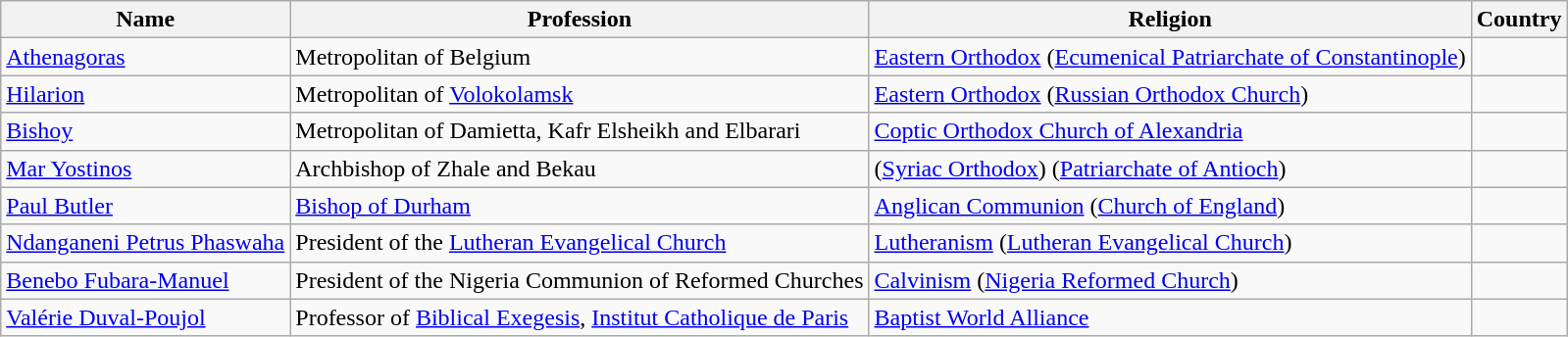<table class="wikitable">
<tr>
<th>Name</th>
<th>Profession</th>
<th>Religion</th>
<th>Country</th>
</tr>
<tr>
<td><a href='#'>Athenagoras</a></td>
<td>Metropolitan of Belgium</td>
<td><a href='#'>Eastern Orthodox</a> (<a href='#'>Ecumenical Patriarchate of Constantinople</a>)</td>
<td></td>
</tr>
<tr>
<td><a href='#'>Hilarion</a></td>
<td>Metropolitan of <a href='#'>Volokolamsk</a></td>
<td><a href='#'>Eastern Orthodox</a> (<a href='#'>Russian Orthodox Church</a>)</td>
<td></td>
</tr>
<tr>
<td><a href='#'>Bishoy</a></td>
<td>Metropolitan of Damietta, Kafr Elsheikh and Elbarari</td>
<td><a href='#'>Coptic Orthodox Church of Alexandria</a></td>
<td></td>
</tr>
<tr>
<td><a href='#'>Mar Yostinos</a></td>
<td>Archbishop of Zhale and Bekau</td>
<td>(<a href='#'>Syriac Orthodox</a>) (<a href='#'>Patriarchate of Antioch</a>)</td>
<td></td>
</tr>
<tr>
<td><a href='#'>Paul Butler</a></td>
<td><a href='#'>Bishop of Durham</a></td>
<td><a href='#'>Anglican Communion</a> (<a href='#'>Church of England</a>)</td>
<td></td>
</tr>
<tr>
<td><a href='#'>Ndanganeni Petrus Phaswaha</a></td>
<td>President of the <a href='#'>Lutheran Evangelical Church</a></td>
<td><a href='#'>Lutheranism</a> (<a href='#'>Lutheran Evangelical Church</a>)</td>
<td></td>
</tr>
<tr>
<td><a href='#'>Benebo Fubara-Manuel</a></td>
<td>President of the Nigeria Communion of Reformed Churches</td>
<td><a href='#'>Calvinism</a> (<a href='#'>Nigeria Reformed Church</a>)</td>
<td></td>
</tr>
<tr>
<td><a href='#'>Valérie Duval-Poujol</a></td>
<td>Professor of <a href='#'>Biblical Exegesis</a>, <a href='#'>Institut Catholique de Paris</a></td>
<td><a href='#'>Baptist World Alliance</a></td>
<td></td>
</tr>
</table>
